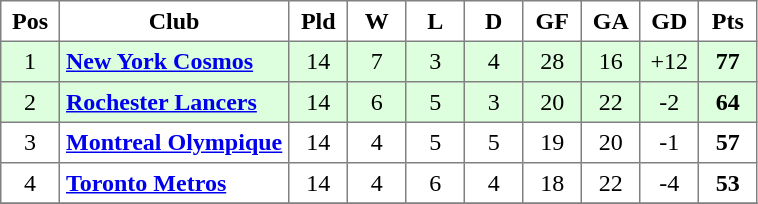<table class="toccolours" border="1" cellpadding="4" cellspacing="0" style="text-align:center; border-collapse: collapse; margin:0;">
<tr>
<th width=30>Pos</th>
<th>Club</th>
<th width=30>Pld</th>
<th width=30>W</th>
<th width=30>L</th>
<th width=30>D</th>
<th width=30>GF</th>
<th width=30>GA</th>
<th width=30>GD</th>
<th width=30>Pts</th>
</tr>
<tr bgcolor="#ddffdd">
<td>1</td>
<td align=left><strong><a href='#'>New York Cosmos</a></strong></td>
<td>14</td>
<td>7</td>
<td>3</td>
<td>4</td>
<td>28</td>
<td>16</td>
<td>+12</td>
<td><strong>77</strong></td>
</tr>
<tr bgcolor="#ddffdd">
<td>2</td>
<td align=left><strong><a href='#'>Rochester Lancers</a></strong></td>
<td>14</td>
<td>6</td>
<td>5</td>
<td>3</td>
<td>20</td>
<td>22</td>
<td>-2</td>
<td><strong>64</strong></td>
</tr>
<tr>
<td>3</td>
<td align=left><strong><a href='#'>Montreal Olympique</a></strong></td>
<td>14</td>
<td>4</td>
<td>5</td>
<td>5</td>
<td>19</td>
<td>20</td>
<td>-1</td>
<td><strong>57</strong></td>
</tr>
<tr>
<td>4</td>
<td align=left><strong><a href='#'>Toronto Metros</a></strong></td>
<td>14</td>
<td>4</td>
<td>6</td>
<td>4</td>
<td>18</td>
<td>22</td>
<td>-4</td>
<td><strong>53</strong></td>
</tr>
<tr>
</tr>
</table>
